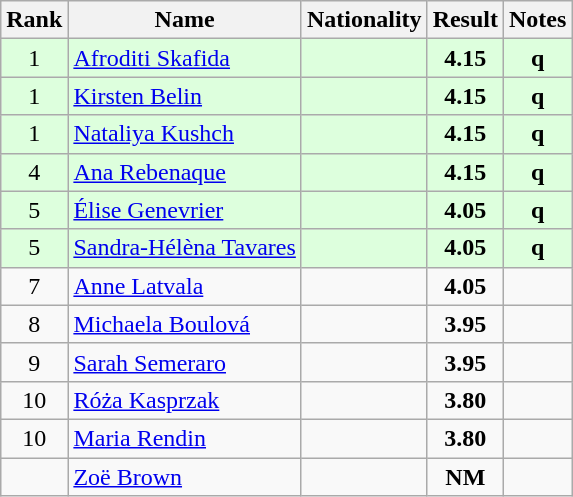<table class="wikitable sortable" style="text-align:center">
<tr>
<th>Rank</th>
<th>Name</th>
<th>Nationality</th>
<th>Result</th>
<th>Notes</th>
</tr>
<tr bgcolor=ddffdd>
<td>1</td>
<td align=left><a href='#'>Afroditi Skafida</a></td>
<td align=left></td>
<td><strong>4.15</strong></td>
<td><strong>q</strong></td>
</tr>
<tr bgcolor=ddffdd>
<td>1</td>
<td align=left><a href='#'>Kirsten Belin</a></td>
<td align=left></td>
<td><strong>4.15</strong></td>
<td><strong>q</strong></td>
</tr>
<tr bgcolor=ddffdd>
<td>1</td>
<td align=left><a href='#'>Nataliya Kushch</a></td>
<td align=left></td>
<td><strong>4.15</strong></td>
<td><strong>q</strong></td>
</tr>
<tr bgcolor=ddffdd>
<td>4</td>
<td align=left><a href='#'>Ana Rebenaque</a></td>
<td align=left></td>
<td><strong>4.15</strong></td>
<td><strong>q</strong></td>
</tr>
<tr bgcolor=ddffdd>
<td>5</td>
<td align=left><a href='#'>Élise Genevrier</a></td>
<td align=left></td>
<td><strong>4.05</strong></td>
<td><strong>q</strong></td>
</tr>
<tr bgcolor=ddffdd>
<td>5</td>
<td align=left><a href='#'>Sandra-Hélèna Tavares</a></td>
<td align=left></td>
<td><strong>4.05</strong></td>
<td><strong>q</strong></td>
</tr>
<tr>
<td>7</td>
<td align=left><a href='#'>Anne Latvala</a></td>
<td align=left></td>
<td><strong>4.05</strong></td>
<td></td>
</tr>
<tr>
<td>8</td>
<td align=left><a href='#'>Michaela Boulová</a></td>
<td align=left></td>
<td><strong>3.95</strong></td>
<td></td>
</tr>
<tr>
<td>9</td>
<td align=left><a href='#'>Sarah Semeraro</a></td>
<td align=left></td>
<td><strong>3.95</strong></td>
<td></td>
</tr>
<tr>
<td>10</td>
<td align=left><a href='#'>Róża Kasprzak</a></td>
<td align=left></td>
<td><strong>3.80</strong></td>
<td></td>
</tr>
<tr>
<td>10</td>
<td align=left><a href='#'>Maria Rendin</a></td>
<td align=left></td>
<td><strong>3.80</strong></td>
<td></td>
</tr>
<tr>
<td></td>
<td align=left><a href='#'>Zoë Brown</a></td>
<td align=left></td>
<td><strong>NM</strong></td>
<td></td>
</tr>
</table>
